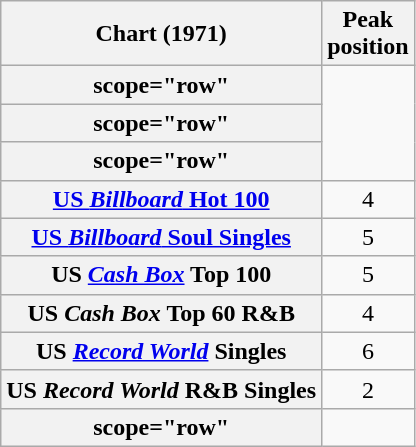<table class="wikitable plainrowheaders sortable" style="text-align:center;">
<tr>
<th scope="col">Chart (1971)</th>
<th scope="col">Peak<br>position</th>
</tr>
<tr>
<th>scope="row" </th>
</tr>
<tr>
<th>scope="row" </th>
</tr>
<tr>
<th>scope="row" </th>
</tr>
<tr>
<th scope="row"><a href='#'>US <em>Billboard</em> Hot 100</a></th>
<td style="text-align:center;">4</td>
</tr>
<tr>
<th scope="row"><a href='#'>US <em>Billboard</em> Soul Singles</a></th>
<td style="text-align:center;">5</td>
</tr>
<tr>
<th scope="row">US <em><a href='#'>Cash Box</a></em> Top 100</th>
<td style="text-align:center;">5</td>
</tr>
<tr>
<th scope="row">US <em>Cash Box</em> Top 60 R&B</th>
<td style="text-align:center;">4</td>
</tr>
<tr>
<th scope="row">US <em><a href='#'>Record World</a></em> Singles</th>
<td style="text-align:center;">6</td>
</tr>
<tr>
<th scope="row">US <em>Record World</em> R&B Singles</th>
<td style="text-align:center;">2</td>
</tr>
<tr>
<th>scope="row" </th>
</tr>
</table>
